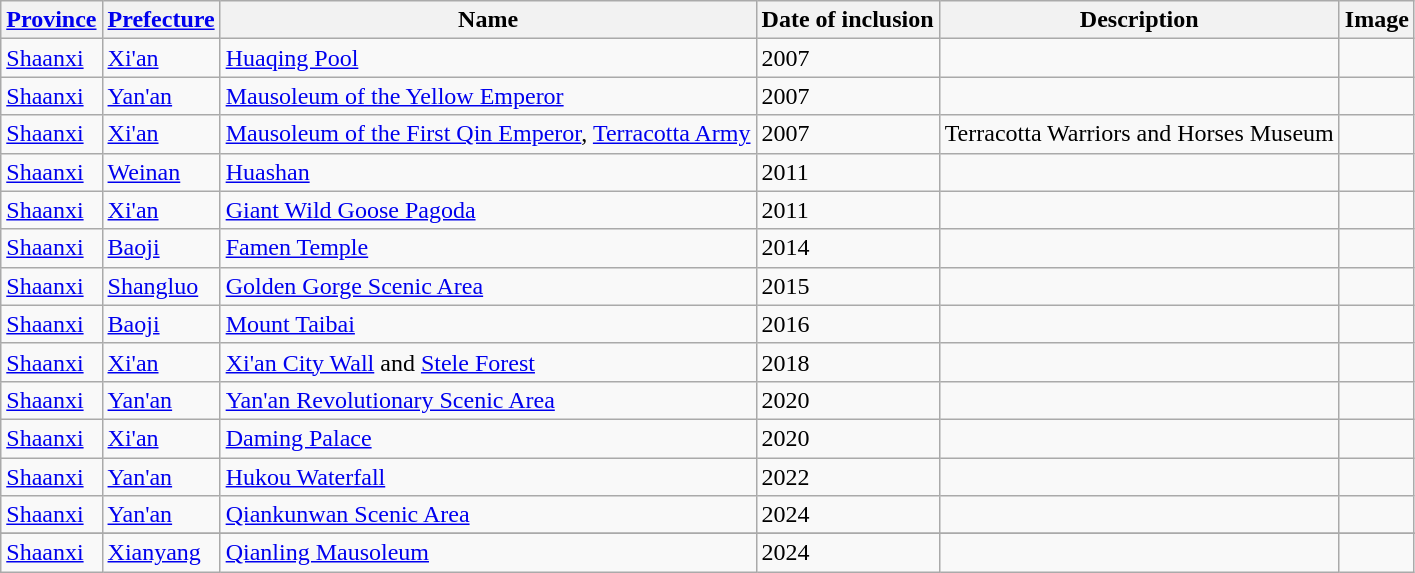<table class="wikitable sortable" style="text-align:left;">
<tr>
<th scope="col"><a href='#'>Province</a></th>
<th scope="col"><a href='#'>Prefecture</a></th>
<th scope="col">Name</th>
<th scope="col">Date of inclusion</th>
<th scope="col">Description</th>
<th scope="col">Image</th>
</tr>
<tr>
<td><a href='#'>Shaanxi</a></td>
<td><a href='#'>Xi'an</a></td>
<td><a href='#'>Huaqing Pool</a></td>
<td>2007</td>
<td></td>
<td></td>
</tr>
<tr>
<td><a href='#'>Shaanxi</a></td>
<td><a href='#'>Yan'an</a></td>
<td><a href='#'>Mausoleum of the Yellow Emperor</a></td>
<td>2007</td>
<td></td>
<td></td>
</tr>
<tr>
<td><a href='#'>Shaanxi</a></td>
<td><a href='#'>Xi'an</a></td>
<td><a href='#'>Mausoleum of the First Qin Emperor</a>, <a href='#'>Terracotta Army</a></td>
<td>2007</td>
<td>Terracotta Warriors and Horses Museum</td>
<td></td>
</tr>
<tr>
<td><a href='#'>Shaanxi</a></td>
<td><a href='#'>Weinan</a></td>
<td><a href='#'>Huashan</a></td>
<td>2011</td>
<td></td>
<td></td>
</tr>
<tr>
<td><a href='#'>Shaanxi</a></td>
<td><a href='#'>Xi'an</a></td>
<td><a href='#'>Giant Wild Goose Pagoda</a></td>
<td>2011</td>
<td></td>
<td></td>
</tr>
<tr>
<td><a href='#'>Shaanxi</a></td>
<td><a href='#'>Baoji</a></td>
<td><a href='#'>Famen Temple</a></td>
<td>2014</td>
<td></td>
<td></td>
</tr>
<tr>
<td><a href='#'>Shaanxi</a></td>
<td><a href='#'>Shangluo</a></td>
<td><a href='#'>Golden Gorge Scenic Area</a></td>
<td>2015</td>
<td></td>
<td></td>
</tr>
<tr>
<td><a href='#'>Shaanxi</a></td>
<td><a href='#'>Baoji</a></td>
<td><a href='#'>Mount Taibai</a></td>
<td>2016</td>
<td></td>
<td></td>
</tr>
<tr>
<td><a href='#'>Shaanxi</a></td>
<td><a href='#'>Xi'an</a></td>
<td><a href='#'>Xi'an City Wall</a> and <a href='#'>Stele Forest</a></td>
<td>2018</td>
<td></td>
<td></td>
</tr>
<tr>
<td><a href='#'>Shaanxi</a></td>
<td><a href='#'>Yan'an</a></td>
<td><a href='#'>Yan'an Revolutionary Scenic Area</a></td>
<td>2020</td>
<td></td>
<td></td>
</tr>
<tr>
<td><a href='#'>Shaanxi</a></td>
<td><a href='#'>Xi'an</a></td>
<td><a href='#'>Daming Palace</a></td>
<td>2020</td>
<td></td>
<td></td>
</tr>
<tr>
<td><a href='#'>Shaanxi</a></td>
<td><a href='#'>Yan'an</a></td>
<td><a href='#'>Hukou Waterfall</a></td>
<td>2022</td>
<td></td>
<td></td>
</tr>
<tr>
<td><a href='#'>Shaanxi</a></td>
<td><a href='#'>Yan'an</a></td>
<td><a href='#'>Qiankunwan Scenic Area</a></td>
<td>2024</td>
<td></td>
<td></td>
</tr>
<tr>
</tr>
<tr>
<td><a href='#'>Shaanxi</a></td>
<td><a href='#'>Xianyang</a></td>
<td><a href='#'>Qianling Mausoleum</a></td>
<td>2024</td>
<td></td>
<td></td>
</tr>
</table>
